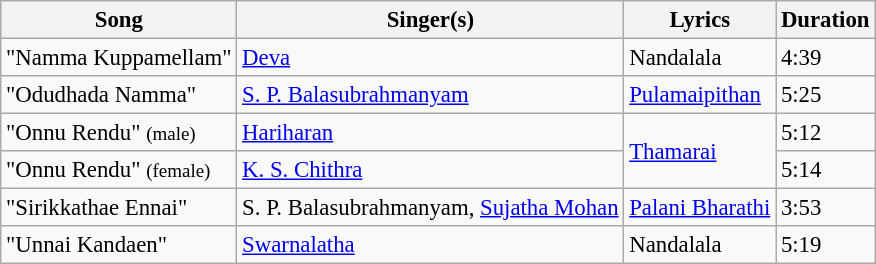<table class="wikitable" style="font-size:95%;">
<tr>
<th>Song</th>
<th>Singer(s)</th>
<th>Lyrics</th>
<th>Duration</th>
</tr>
<tr>
<td>"Namma Kuppamellam"</td>
<td><a href='#'>Deva</a></td>
<td>Nandalala</td>
<td>4:39</td>
</tr>
<tr>
<td>"Odudhada Namma"</td>
<td><a href='#'>S. P. Balasubrahmanyam</a></td>
<td><a href='#'>Pulamaipithan</a></td>
<td>5:25</td>
</tr>
<tr>
<td>"Onnu Rendu" <small>(male)</small></td>
<td><a href='#'>Hariharan</a></td>
<td rowspan=2><a href='#'>Thamarai</a></td>
<td>5:12</td>
</tr>
<tr>
<td>"Onnu Rendu" <small>(female)</small></td>
<td><a href='#'>K. S. Chithra</a></td>
<td>5:14</td>
</tr>
<tr>
<td>"Sirikkathae Ennai"</td>
<td>S. P. Balasubrahmanyam, <a href='#'>Sujatha Mohan</a></td>
<td><a href='#'>Palani Bharathi</a></td>
<td>3:53</td>
</tr>
<tr>
<td>"Unnai Kandaen"</td>
<td><a href='#'>Swarnalatha</a></td>
<td>Nandalala</td>
<td>5:19</td>
</tr>
</table>
